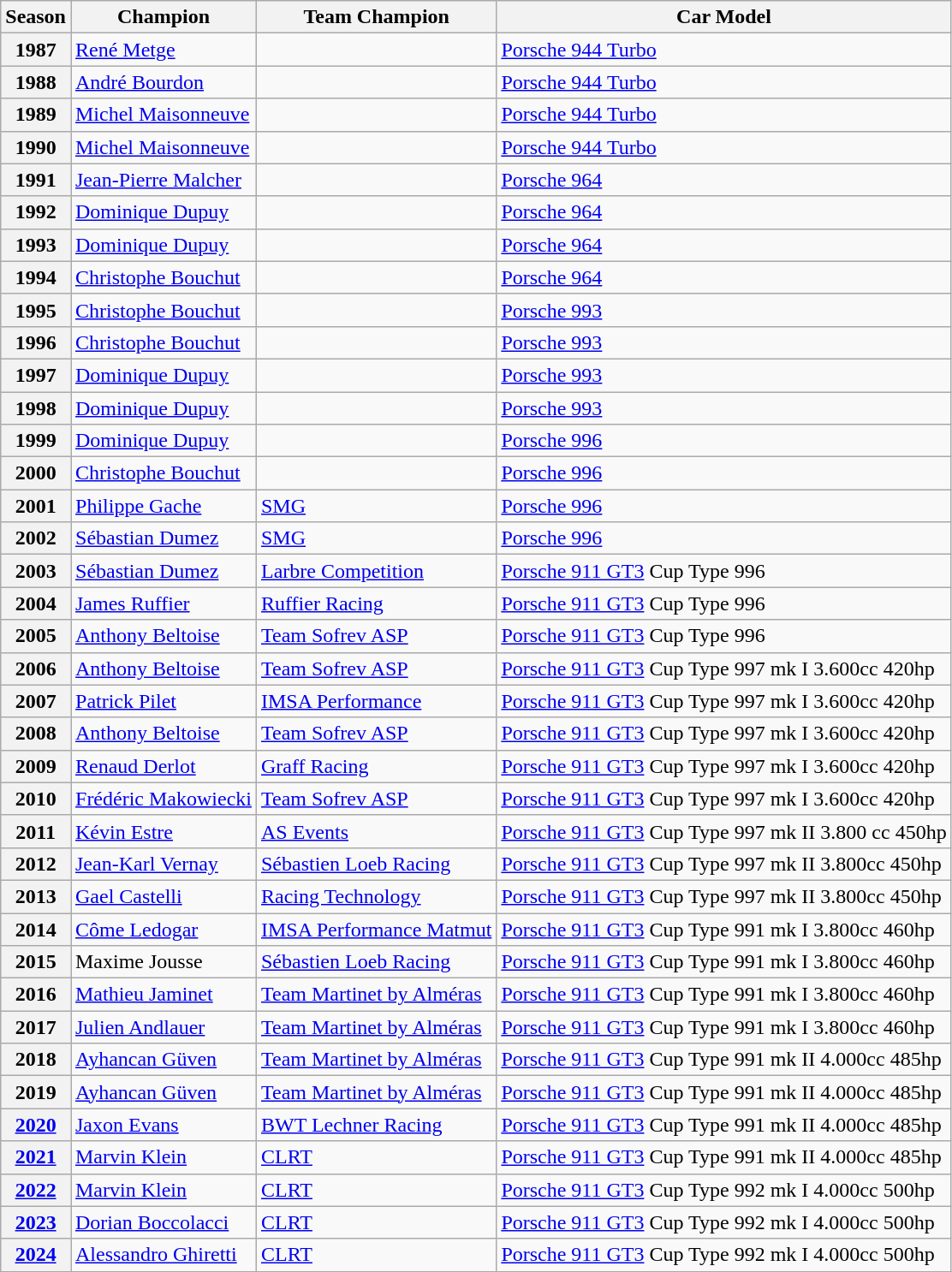<table class="wikitable">
<tr>
<th>Season</th>
<th>Champion</th>
<th>Team Champion</th>
<th>Car Model</th>
</tr>
<tr>
<th>1987</th>
<td> <a href='#'>René Metge</a></td>
<td></td>
<td><a href='#'>Porsche 944 Turbo</a></td>
</tr>
<tr>
<th>1988</th>
<td> <a href='#'>André Bourdon</a></td>
<td></td>
<td><a href='#'>Porsche 944 Turbo</a></td>
</tr>
<tr>
<th>1989</th>
<td> <a href='#'>Michel Maisonneuve</a></td>
<td></td>
<td><a href='#'>Porsche 944 Turbo</a></td>
</tr>
<tr>
<th>1990</th>
<td> <a href='#'>Michel Maisonneuve</a></td>
<td></td>
<td><a href='#'>Porsche 944 Turbo</a></td>
</tr>
<tr>
<th>1991</th>
<td> <a href='#'>Jean-Pierre Malcher</a></td>
<td></td>
<td><a href='#'>Porsche 964</a></td>
</tr>
<tr>
<th>1992</th>
<td> <a href='#'>Dominique Dupuy</a></td>
<td></td>
<td><a href='#'>Porsche 964</a></td>
</tr>
<tr>
<th>1993</th>
<td> <a href='#'>Dominique Dupuy</a></td>
<td></td>
<td><a href='#'>Porsche 964</a></td>
</tr>
<tr>
<th>1994</th>
<td> <a href='#'>Christophe Bouchut</a></td>
<td></td>
<td><a href='#'>Porsche 964</a></td>
</tr>
<tr>
<th>1995</th>
<td> <a href='#'>Christophe Bouchut</a></td>
<td></td>
<td><a href='#'>Porsche 993</a></td>
</tr>
<tr>
<th>1996</th>
<td> <a href='#'>Christophe Bouchut</a></td>
<td></td>
<td><a href='#'>Porsche 993</a></td>
</tr>
<tr>
<th>1997</th>
<td> <a href='#'>Dominique Dupuy</a></td>
<td></td>
<td><a href='#'>Porsche 993</a></td>
</tr>
<tr>
<th>1998</th>
<td> <a href='#'>Dominique Dupuy</a></td>
<td></td>
<td><a href='#'>Porsche 993</a></td>
</tr>
<tr>
<th>1999</th>
<td> <a href='#'>Dominique Dupuy</a></td>
<td></td>
<td><a href='#'>Porsche 996</a></td>
</tr>
<tr>
<th>2000</th>
<td> <a href='#'>Christophe Bouchut</a></td>
<td></td>
<td><a href='#'>Porsche 996</a></td>
</tr>
<tr>
<th>2001</th>
<td> <a href='#'>Philippe Gache</a></td>
<td> <a href='#'>SMG</a></td>
<td><a href='#'>Porsche 996</a></td>
</tr>
<tr>
<th>2002</th>
<td> <a href='#'>Sébastian Dumez</a></td>
<td> <a href='#'>SMG</a></td>
<td><a href='#'>Porsche 996</a></td>
</tr>
<tr>
<th>2003</th>
<td> <a href='#'>Sébastian Dumez</a></td>
<td> <a href='#'>Larbre Competition</a></td>
<td><a href='#'>Porsche 911 GT3</a> Cup Type 996</td>
</tr>
<tr>
<th>2004</th>
<td> <a href='#'>James Ruffier</a></td>
<td> <a href='#'>Ruffier Racing</a></td>
<td><a href='#'>Porsche 911 GT3</a> Cup Type 996</td>
</tr>
<tr>
<th>2005</th>
<td> <a href='#'>Anthony Beltoise</a></td>
<td> <a href='#'>Team Sofrev ASP</a></td>
<td><a href='#'>Porsche 911 GT3</a> Cup Type 996</td>
</tr>
<tr>
<th>2006</th>
<td> <a href='#'>Anthony Beltoise</a></td>
<td> <a href='#'>Team Sofrev ASP</a></td>
<td><a href='#'>Porsche 911 GT3</a> Cup Type 997 mk I 3.600cc 420hp</td>
</tr>
<tr>
<th>2007</th>
<td> <a href='#'>Patrick Pilet</a></td>
<td> <a href='#'>IMSA Performance</a></td>
<td><a href='#'>Porsche 911 GT3</a> Cup Type 997 mk I 3.600cc 420hp</td>
</tr>
<tr>
<th>2008</th>
<td> <a href='#'>Anthony Beltoise</a></td>
<td> <a href='#'>Team Sofrev ASP</a></td>
<td><a href='#'>Porsche 911 GT3</a> Cup Type 997 mk I 3.600cc 420hp</td>
</tr>
<tr>
<th>2009</th>
<td> <a href='#'>Renaud Derlot</a></td>
<td> <a href='#'>Graff Racing</a></td>
<td><a href='#'>Porsche 911 GT3</a> Cup Type 997 mk I 3.600cc 420hp</td>
</tr>
<tr>
<th>2010</th>
<td> <a href='#'>Frédéric Makowiecki</a></td>
<td> <a href='#'>Team Sofrev ASP</a></td>
<td><a href='#'>Porsche 911 GT3</a> Cup Type 997 mk I 3.600cc 420hp</td>
</tr>
<tr>
<th>2011</th>
<td> <a href='#'>Kévin Estre</a></td>
<td> <a href='#'>AS Events</a></td>
<td><a href='#'>Porsche 911 GT3</a> Cup Type 997 mk II 3.800 cc 450hp</td>
</tr>
<tr>
<th>2012</th>
<td> <a href='#'>Jean-Karl Vernay</a></td>
<td> <a href='#'>Sébastien Loeb Racing</a></td>
<td><a href='#'>Porsche 911 GT3</a> Cup Type 997 mk II 3.800cc 450hp</td>
</tr>
<tr>
<th>2013</th>
<td> <a href='#'>Gael Castelli</a></td>
<td> <a href='#'>Racing Technology</a></td>
<td><a href='#'>Porsche 911 GT3</a> Cup Type 997 mk II 3.800cc 450hp</td>
</tr>
<tr>
<th>2014</th>
<td> <a href='#'>Côme Ledogar</a></td>
<td> <a href='#'>IMSA Performance Matmut</a></td>
<td><a href='#'>Porsche 911 GT3</a> Cup Type 991 mk I 3.800cc 460hp</td>
</tr>
<tr>
<th>2015</th>
<td> Maxime Jousse</td>
<td> <a href='#'>Sébastien Loeb Racing</a></td>
<td><a href='#'>Porsche 911 GT3</a> Cup Type 991 mk I 3.800cc 460hp</td>
</tr>
<tr>
<th>2016</th>
<td> <a href='#'>Mathieu Jaminet</a></td>
<td> <a href='#'>Team Martinet by Alméras</a></td>
<td><a href='#'>Porsche 911 GT3</a> Cup Type 991 mk I 3.800cc 460hp</td>
</tr>
<tr>
<th>2017</th>
<td> <a href='#'>Julien Andlauer</a></td>
<td> <a href='#'>Team Martinet by Alméras</a></td>
<td><a href='#'>Porsche 911 GT3</a> Cup Type 991 mk I 3.800cc 460hp</td>
</tr>
<tr>
<th>2018</th>
<td> <a href='#'>Ayhancan Güven</a></td>
<td> <a href='#'>Team Martinet by Alméras</a></td>
<td><a href='#'>Porsche 911 GT3</a> Cup Type 991 mk II 4.000cc 485hp</td>
</tr>
<tr>
<th>2019</th>
<td> <a href='#'>Ayhancan Güven</a></td>
<td> <a href='#'>Team Martinet by Alméras</a></td>
<td><a href='#'>Porsche 911 GT3</a> Cup Type 991 mk II 4.000cc 485hp</td>
</tr>
<tr>
<th><a href='#'>2020</a></th>
<td> <a href='#'>Jaxon Evans</a></td>
<td> <a href='#'>BWT Lechner Racing</a></td>
<td><a href='#'>Porsche 911 GT3</a> Cup Type 991 mk II 4.000cc 485hp</td>
</tr>
<tr>
<th><a href='#'>2021</a></th>
<td> <a href='#'>Marvin Klein</a></td>
<td> <a href='#'>CLRT</a></td>
<td><a href='#'>Porsche 911 GT3</a> Cup Type 991 mk II 4.000cc 485hp</td>
</tr>
<tr>
<th><a href='#'>2022</a></th>
<td> <a href='#'>Marvin Klein</a></td>
<td> <a href='#'>CLRT</a></td>
<td><a href='#'>Porsche 911 GT3</a> Cup Type 992 mk I 4.000cc 500hp</td>
</tr>
<tr>
<th><a href='#'>2023</a></th>
<td> <a href='#'>Dorian Boccolacci</a></td>
<td> <a href='#'>CLRT</a></td>
<td><a href='#'>Porsche 911 GT3</a> Cup Type 992 mk I 4.000cc 500hp</td>
</tr>
<tr>
<th><a href='#'>2024</a></th>
<td> <a href='#'>Alessandro Ghiretti</a></td>
<td> <a href='#'>CLRT</a></td>
<td><a href='#'>Porsche 911 GT3</a> Cup Type 992 mk I 4.000cc 500hp</td>
</tr>
<tr>
</tr>
</table>
